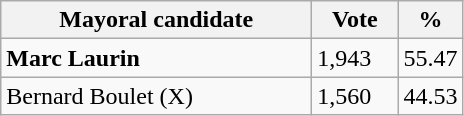<table class="wikitable">
<tr>
<th bgcolor="#DDDDFF" width="200px">Mayoral candidate</th>
<th bgcolor="#DDDDFF" width="50px">Vote</th>
<th bgcolor="#DDDDFF" width="30px">%</th>
</tr>
<tr>
<td><strong>Marc Laurin</strong></td>
<td>1,943</td>
<td>55.47</td>
</tr>
<tr>
<td>Bernard Boulet (X)</td>
<td>1,560</td>
<td>44.53</td>
</tr>
</table>
